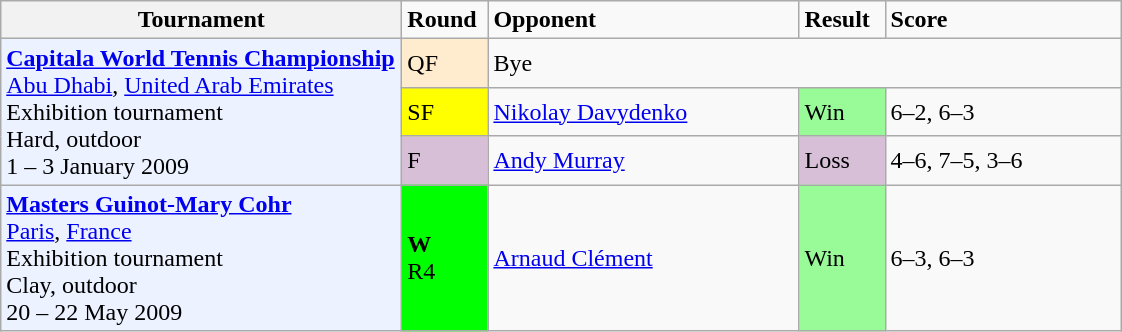<table class="wikitable">
<tr style="font-weight:bold">
<th style="width:260px;">Tournament</th>
<td style="width:50px;">Round</td>
<td style="width:200px;">Opponent</td>
<td style="width:50px;">Result</td>
<td style="width:150px;">Score</td>
</tr>
<tr>
<td rowspan="3" style="background:#ecf2ff; text-align:left; vertical-align:top;"><strong><a href='#'>Capitala World Tennis Championship</a></strong><br> <a href='#'>Abu Dhabi</a>, <a href='#'>United Arab Emirates</a> <br> Exhibition tournament <br> Hard, outdoor <br> 1 – 3 January 2009</td>
<td bgcolor="#ffebcd">QF</td>
<td colspan="3">Bye</td>
</tr>
<tr>
<td bgcolor="yellow">SF</td>
<td> <a href='#'>Nikolay Davydenko</a></td>
<td bgcolor="#98FB98">Win</td>
<td>6–2, 6–3</td>
</tr>
<tr>
<td bgcolor="d8bfd8">F</td>
<td> <a href='#'>Andy Murray</a></td>
<td bgcolor="d8bfd8">Loss</td>
<td>4–6, 7–5, 3–6</td>
</tr>
<tr>
<td style="background:#ecf2ff; text-align:left; vertical-align:top;"><strong><a href='#'>Masters Guinot-Mary Cohr</a></strong><br> <a href='#'>Paris</a>, <a href='#'>France</a> <br> Exhibition tournament <br> Clay, outdoor <br> 20 – 22 May 2009</td>
<td bgcolor="lime"><strong>W</strong><br>R4</td>
<td> <a href='#'>Arnaud Clément</a></td>
<td bgcolor="#98FB98">Win</td>
<td>6–3, 6–3</td>
</tr>
</table>
